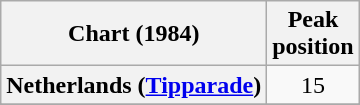<table class="wikitable sortable plainrowheaders" style="text-align:center">
<tr>
<th scope="col">Chart (1984)</th>
<th scope="col">Peak<br>position</th>
</tr>
<tr>
<th scope="row">Netherlands (<a href='#'>Tipparade</a>)</th>
<td>15</td>
</tr>
<tr>
</tr>
<tr>
</tr>
</table>
